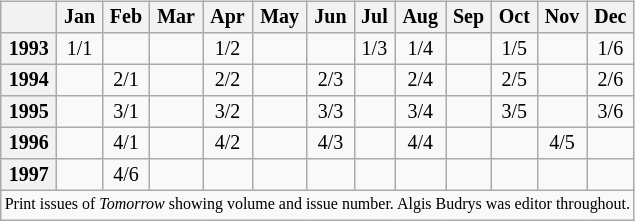<table class="wikitable" style="font-size: 10pt; line-height: 11pt; margin-right: 2em; text-align: center; float: left; max-width: 450px">
<tr>
<th></th>
<th>Jan</th>
<th>Feb</th>
<th>Mar</th>
<th>Apr</th>
<th>May</th>
<th>Jun</th>
<th>Jul</th>
<th>Aug</th>
<th>Sep</th>
<th>Oct</th>
<th>Nov</th>
<th>Dec</th>
</tr>
<tr>
<th>1993</th>
<td>1/1</td>
<td></td>
<td></td>
<td>1/2</td>
<td></td>
<td></td>
<td>1/3</td>
<td>1/4</td>
<td></td>
<td>1/5</td>
<td></td>
<td>1/6</td>
</tr>
<tr>
<th>1994</th>
<td></td>
<td>2/1</td>
<td></td>
<td>2/2</td>
<td></td>
<td>2/3</td>
<td></td>
<td>2/4</td>
<td></td>
<td>2/5</td>
<td></td>
<td>2/6</td>
</tr>
<tr>
<th>1995</th>
<td></td>
<td>3/1</td>
<td></td>
<td>3/2</td>
<td></td>
<td>3/3</td>
<td></td>
<td>3/4</td>
<td></td>
<td>3/5</td>
<td></td>
<td>3/6</td>
</tr>
<tr>
<th>1996</th>
<td></td>
<td>4/1</td>
<td></td>
<td>4/2</td>
<td></td>
<td>4/3</td>
<td></td>
<td>4/4</td>
<td></td>
<td></td>
<td>4/5</td>
<td></td>
</tr>
<tr>
<th>1997</th>
<td></td>
<td>4/6</td>
<td></td>
<td></td>
<td></td>
<td></td>
<td></td>
<td></td>
<td></td>
<td></td>
<td></td>
<td></td>
</tr>
<tr>
<td colspan="13" style="font-size: 8pt; text-align:left">Print issues of <em>Tomorrow</em> showing volume and issue number.  Algis Budrys was editor throughout.</td>
</tr>
</table>
